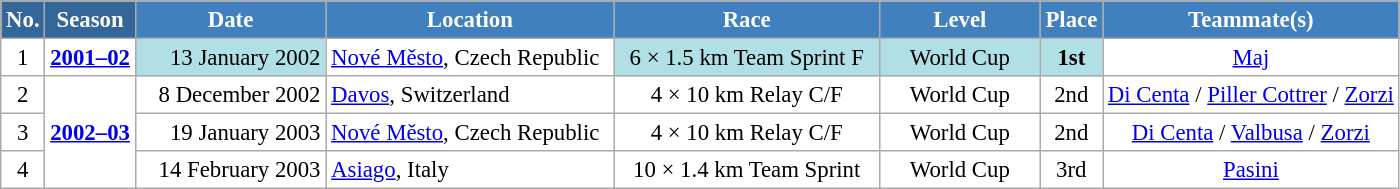<table class="wikitable sortable" style="font-size:95%; text-align:center; border:grey solid 1px; border-collapse:collapse; background:#ffffff;">
<tr style="background:#efefef;">
<th style="background-color:#369; color:white;">No.</th>
<th style="background-color:#369; color:white;">Season</th>
<th style="background-color:#4180be; color:white; width:120px;">Date</th>
<th style="background-color:#4180be; color:white; width:185px;">Location</th>
<th style="background-color:#4180be; color:white; width:170px;">Race</th>
<th style="background-color:#4180be; color:white; width:100px;">Level</th>
<th style="background-color:#4180be; color:white;">Place</th>
<th style="background-color:#4180be; color:white;">Teammate(s)</th>
</tr>
<tr>
<td align=center>1</td>
<td rowspan=1 align=center><strong><a href='#'>2001–02</a></strong></td>
<td bgcolor="#BOEOE6" align=right>13 January 2002</td>
<td align=left> <a href='#'>Nové Město</a>, Czech Republic</td>
<td bgcolor="#BOEOE6">6 × 1.5 km Team Sprint F</td>
<td bgcolor="#BOEOE6">World Cup</td>
<td bgcolor="#BOEOE6"><strong>1st</strong></td>
<td><a href='#'>Maj</a></td>
</tr>
<tr>
<td align=center>2</td>
<td rowspan=3 align=center><strong><a href='#'>2002–03</a></strong></td>
<td align=right>8 December 2002</td>
<td align=left> <a href='#'>Davos</a>, Switzerland</td>
<td>4 × 10 km Relay C/F</td>
<td>World Cup</td>
<td>2nd</td>
<td><a href='#'>Di Centa</a> / <a href='#'>Piller Cottrer</a> / <a href='#'>Zorzi</a></td>
</tr>
<tr>
<td align=center>3</td>
<td align=right>19 January 2003</td>
<td align=left> <a href='#'>Nové Město</a>, Czech Republic</td>
<td>4 × 10 km Relay C/F</td>
<td>World Cup</td>
<td>2nd</td>
<td><a href='#'>Di Centa</a> / <a href='#'>Valbusa</a> / <a href='#'>Zorzi</a></td>
</tr>
<tr>
<td align=center>4</td>
<td align=right>14 February 2003</td>
<td align=left> <a href='#'>Asiago</a>,  Italy</td>
<td>10 × 1.4 km Team Sprint</td>
<td>World Cup</td>
<td>3rd</td>
<td><a href='#'>Pasini</a></td>
</tr>
</table>
